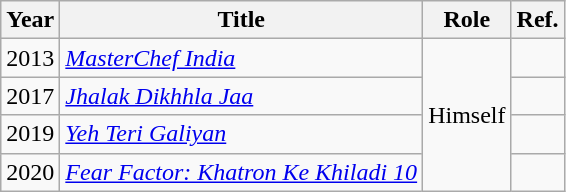<table class="wikitable sortable">
<tr>
<th>Year</th>
<th>Title</th>
<th>Role</th>
<th class="unsortable">Ref.</th>
</tr>
<tr>
<td>2013</td>
<td><em><a href='#'>MasterChef India</a></em></td>
<td rowspan="4">Himself</td>
<td></td>
</tr>
<tr>
<td>2017</td>
<td><em><a href='#'>Jhalak Dikhhla Jaa</a></em></td>
<td></td>
</tr>
<tr>
<td>2019</td>
<td><em><a href='#'>Yeh Teri Galiyan</a></em></td>
<td></td>
</tr>
<tr>
<td>2020</td>
<td><em><a href='#'>Fear Factor: Khatron Ke Khiladi 10</a></em></td>
<td></td>
</tr>
</table>
